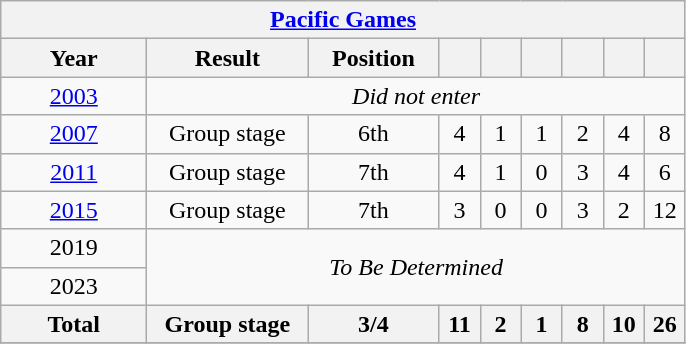<table class="wikitable" style="text-align:center;">
<tr>
<th colspan="9"><a href='#'>Pacific Games</a></th>
</tr>
<tr>
<th style="width:90px;">Year</th>
<th style="width:100px;">Result</th>
<th style="width:80px;">Position</th>
<th style="width:20px;"></th>
<th style="width:20px;"></th>
<th style="width:20px;"></th>
<th style="width:20px;"></th>
<th style="width:20px;"></th>
<th style="width:20px;"></th>
</tr>
<tr>
<td> <a href='#'>2003</a></td>
<td colspan="8"><em>Did not enter</em></td>
</tr>
<tr>
<td> <a href='#'>2007</a></td>
<td>Group stage</td>
<td>6th</td>
<td>4</td>
<td>1</td>
<td>1</td>
<td>2</td>
<td>4</td>
<td>8</td>
</tr>
<tr>
<td> <a href='#'>2011</a></td>
<td>Group stage</td>
<td>7th</td>
<td>4</td>
<td>1</td>
<td>0</td>
<td>3</td>
<td>4</td>
<td>6</td>
</tr>
<tr>
<td> <a href='#'>2015</a></td>
<td>Group stage</td>
<td>7th</td>
<td>3</td>
<td>0</td>
<td>0</td>
<td>3</td>
<td>2</td>
<td>12</td>
</tr>
<tr>
<td> 2019</td>
<td rowspan="2" colspan="8"><em>To Be Determined</em></td>
</tr>
<tr>
<td> 2023</td>
</tr>
<tr>
<th>Total</th>
<th>Group stage</th>
<th>3/4</th>
<th>11</th>
<th>2</th>
<th>1</th>
<th>8</th>
<th>10</th>
<th>26</th>
</tr>
<tr>
</tr>
</table>
